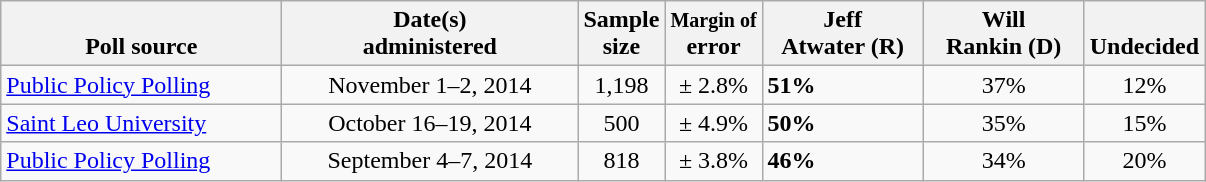<table class="wikitable">
<tr valign= bottom>
<th style="width:180px;">Poll source</th>
<th style="width:190px;">Date(s)<br>administered</th>
<th class=small>Sample<br>size</th>
<th><small>Margin of</small><br>error</th>
<th style="width:100px;">Jeff<br>Atwater (R)</th>
<th style="width:100px;">Will<br>Rankin (D)</th>
<th>Undecided</th>
</tr>
<tr>
<td><a href='#'>Public Policy Polling</a></td>
<td align=center>November 1–2, 2014</td>
<td align=center>1,198</td>
<td align=center>± 2.8%</td>
<td><strong>51%</strong></td>
<td align=center>37%</td>
<td align=center>12%</td>
</tr>
<tr>
<td><a href='#'>Saint Leo University</a></td>
<td align=center>October 16–19, 2014</td>
<td align=center>500</td>
<td align=center>± 4.9%</td>
<td><strong>50%</strong></td>
<td align=center>35%</td>
<td align=center>15%</td>
</tr>
<tr>
<td><a href='#'>Public Policy Polling</a></td>
<td align=center>September 4–7, 2014</td>
<td align=center>818</td>
<td align=center>± 3.8%</td>
<td><strong>46%</strong></td>
<td align=center>34%</td>
<td align=center>20%</td>
</tr>
</table>
